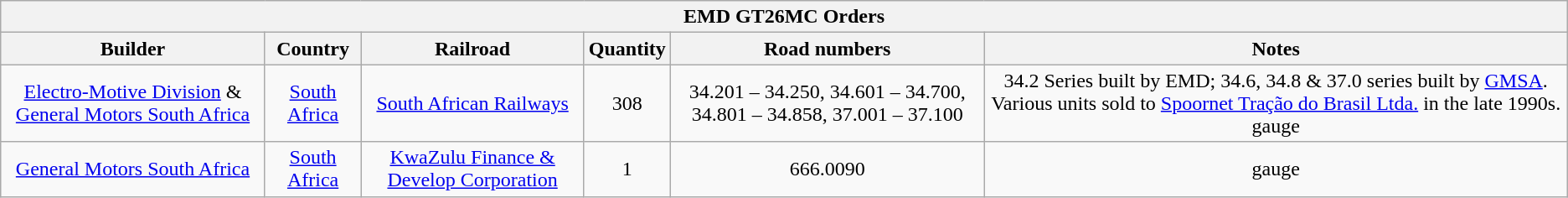<table class="wikitable">
<tr>
<th colspan="6">EMD GT26MC Orders</th>
</tr>
<tr>
<th>Builder</th>
<th>Country</th>
<th>Railroad</th>
<th>Quantity</th>
<th>Road numbers</th>
<th>Notes</th>
</tr>
<tr align="center">
<td><a href='#'>Electro-Motive Division</a> & <a href='#'>General Motors South Africa</a></td>
<td><a href='#'>South Africa</a></td>
<td><a href='#'>South African Railways</a></td>
<td>308</td>
<td>34.201 – 34.250, 34.601 – 34.700, 34.801 – 34.858, 37.001 – 37.100</td>
<td>34.2 Series built by EMD; 34.6, 34.8 & 37.0 series built by  <a href='#'>GMSA</a>. Various units sold to <a href='#'>Spoornet Tração do Brasil Ltda.</a> in the late 1990s.<br>  gauge</td>
</tr>
<tr align="center">
<td><a href='#'>General Motors South Africa</a></td>
<td><a href='#'>South Africa</a></td>
<td><a href='#'>KwaZulu Finance & Develop Corporation</a></td>
<td>1</td>
<td>666.0090</td>
<td> gauge</td>
</tr>
</table>
